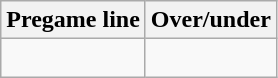<table class="wikitable">
<tr align="center">
<th style=>Pregame line</th>
<th style=>Over/under</th>
</tr>
<tr align="center">
<td> </td>
<td> </td>
</tr>
</table>
